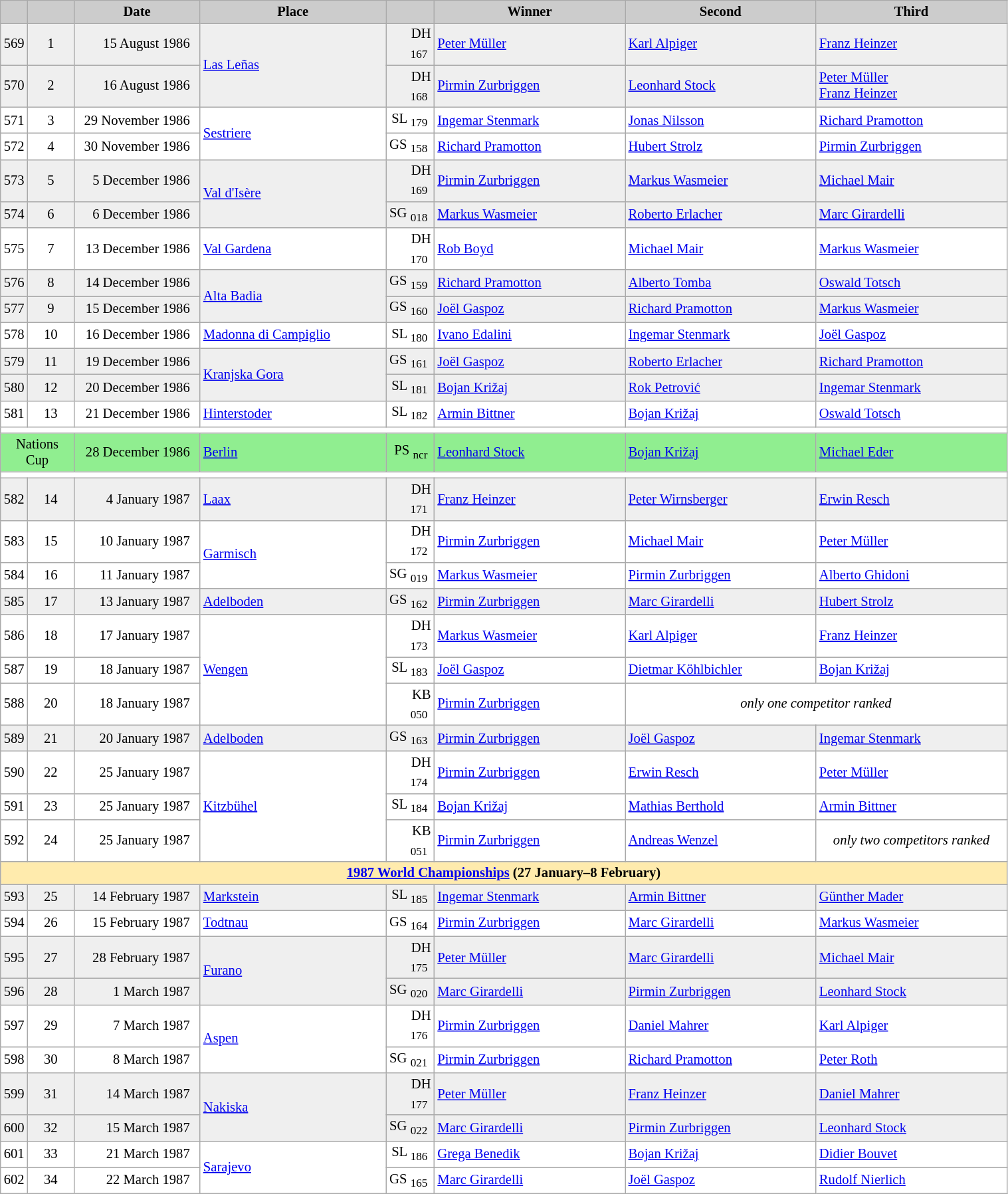<table class="wikitable plainrowheaders" style="background:#fff; font-size:86%; line-height:16px; border:grey solid 1px; border-collapse:collapse;">
<tr style="background:#ccc; text-align:center;">
<td align="center" width="13"></td>
<td align="center" width="40"></td>
<td align="center" width="120"><strong>Date</strong></td>
<td align="center" width="180"><strong>Place</strong></td>
<td align="center" width="42"></td>
<td align="center" width="185"><strong>Winner</strong></td>
<td align="center" width="185"><strong>Second</strong></td>
<td align="center" width="185"><strong>Third</strong></td>
</tr>
<tr bgcolor="#EFEFEF">
<td align=center>569</td>
<td align=center>1</td>
<td align=right>15 August 1986  </td>
<td rowspan=2> <a href='#'>Las Leñas</a></td>
<td align=right>DH <sub>167</sub> </td>
<td> <a href='#'>Peter Müller</a></td>
<td> <a href='#'>Karl Alpiger</a></td>
<td> <a href='#'>Franz Heinzer</a></td>
</tr>
<tr bgcolor="#EFEFEF">
<td align=center>570</td>
<td align=center>2</td>
<td align=right>16 August 1986  </td>
<td align=right>DH <sub>168</sub> </td>
<td> <a href='#'>Pirmin Zurbriggen</a></td>
<td> <a href='#'>Leonhard Stock</a></td>
<td> <a href='#'>Peter Müller</a><br> <a href='#'>Franz Heinzer</a></td>
</tr>
<tr>
<td align=center>571</td>
<td align=center>3</td>
<td align=right>29 November 1986  </td>
<td rowspan=2> <a href='#'>Sestriere</a></td>
<td align=right>SL <sub>179</sub> </td>
<td> <a href='#'>Ingemar Stenmark</a></td>
<td> <a href='#'>Jonas Nilsson</a></td>
<td> <a href='#'>Richard Pramotton</a></td>
</tr>
<tr>
<td align=center>572</td>
<td align=center>4</td>
<td align=right>30 November 1986  </td>
<td align=right>GS <sub>158</sub> </td>
<td> <a href='#'>Richard Pramotton</a></td>
<td> <a href='#'>Hubert Strolz</a></td>
<td> <a href='#'>Pirmin Zurbriggen</a></td>
</tr>
<tr bgcolor="#EFEFEF">
<td align=center>573</td>
<td align=center>5</td>
<td align=right>5 December 1986  </td>
<td rowspan=2> <a href='#'>Val d'Isère</a></td>
<td align=right>DH <sub>169</sub> </td>
<td> <a href='#'>Pirmin Zurbriggen</a></td>
<td> <a href='#'>Markus Wasmeier</a></td>
<td> <a href='#'>Michael Mair</a></td>
</tr>
<tr bgcolor="#EFEFEF">
<td align=center>574</td>
<td align=center>6</td>
<td align=right>6 December 1986  </td>
<td align=right>SG <sub>018</sub> </td>
<td> <a href='#'>Markus Wasmeier</a></td>
<td> <a href='#'>Roberto Erlacher</a></td>
<td> <a href='#'>Marc Girardelli</a></td>
</tr>
<tr>
<td align=center>575</td>
<td align=center>7</td>
<td align=right>13 December 1986  </td>
<td> <a href='#'>Val Gardena</a></td>
<td align=right>DH <sub>170</sub> </td>
<td> <a href='#'>Rob Boyd</a></td>
<td> <a href='#'>Michael Mair</a></td>
<td> <a href='#'>Markus Wasmeier</a></td>
</tr>
<tr bgcolor="#EFEFEF">
<td align=center>576</td>
<td align=center>8</td>
<td align=right>14 December 1986  </td>
<td rowspan=2> <a href='#'>Alta Badia</a></td>
<td align=right>GS <sub>159</sub> </td>
<td> <a href='#'>Richard Pramotton</a></td>
<td> <a href='#'>Alberto Tomba</a></td>
<td> <a href='#'>Oswald Totsch</a></td>
</tr>
<tr bgcolor="#EFEFEF">
<td align=center>577</td>
<td align=center>9</td>
<td align=right>15 December 1986  </td>
<td align=right>GS <sub>160</sub> </td>
<td> <a href='#'>Joël Gaspoz</a></td>
<td> <a href='#'>Richard Pramotton</a></td>
<td> <a href='#'>Markus Wasmeier</a></td>
</tr>
<tr>
<td align=center>578</td>
<td align=center>10</td>
<td align=right>16 December 1986  </td>
<td> <a href='#'>Madonna di Campiglio</a></td>
<td align=right>SL <sub>180</sub> </td>
<td> <a href='#'>Ivano Edalini</a></td>
<td> <a href='#'>Ingemar Stenmark</a></td>
<td> <a href='#'>Joël Gaspoz</a></td>
</tr>
<tr bgcolor="#EFEFEF">
<td align=center>579</td>
<td align=center>11</td>
<td align=right>19 December 1986  </td>
<td rowspan=2> <a href='#'>Kranjska Gora</a></td>
<td align=right>GS <sub>161</sub> </td>
<td> <a href='#'>Joël Gaspoz</a></td>
<td> <a href='#'>Roberto Erlacher</a></td>
<td> <a href='#'>Richard Pramotton</a></td>
</tr>
<tr bgcolor="#EFEFEF">
<td align=center>580</td>
<td align=center>12</td>
<td align=right>20 December 1986  </td>
<td align=right>SL <sub>181</sub> </td>
<td> <a href='#'>Bojan Križaj</a></td>
<td> <a href='#'>Rok Petrović</a></td>
<td> <a href='#'>Ingemar Stenmark</a></td>
</tr>
<tr>
<td align=center>581</td>
<td align=center>13</td>
<td align=right>21 December 1986  </td>
<td> <a href='#'>Hinterstoder</a></td>
<td align=right>SL <sub>182</sub> </td>
<td> <a href='#'>Armin Bittner</a></td>
<td> <a href='#'>Bojan Križaj</a></td>
<td> <a href='#'>Oswald Totsch</a></td>
</tr>
<tr>
<td colspan=8></td>
</tr>
<tr bgcolor=#90EE90>
<td colspan=2 align=center>Nations Cup</td>
<td align=right>28 December 1986  </td>
<td> <a href='#'>Berlin</a></td>
<td align=right>PS <sub>ncr</sub> </td>
<td> <a href='#'>Leonhard Stock</a></td>
<td> <a href='#'>Bojan Križaj</a></td>
<td> <a href='#'>Michael Eder</a></td>
</tr>
<tr>
<td colspan=8></td>
</tr>
<tr bgcolor="#EFEFEF">
<td align=center>582</td>
<td align=center>14</td>
<td align=right>4 January 1987  </td>
<td> <a href='#'>Laax</a></td>
<td align=right>DH <sub>171</sub> </td>
<td> <a href='#'>Franz Heinzer</a></td>
<td> <a href='#'>Peter Wirnsberger</a></td>
<td> <a href='#'>Erwin Resch</a></td>
</tr>
<tr>
<td align=center>583</td>
<td align=center>15</td>
<td align=right>10 January 1987  </td>
<td rowspan=2> <a href='#'>Garmisch</a></td>
<td align=right>DH <sub>172</sub> </td>
<td> <a href='#'>Pirmin Zurbriggen</a></td>
<td> <a href='#'>Michael Mair</a></td>
<td> <a href='#'>Peter Müller</a></td>
</tr>
<tr>
<td align=center>584</td>
<td align=center>16</td>
<td align=right>11 January 1987  </td>
<td align=right>SG <sub>019</sub> </td>
<td> <a href='#'>Markus Wasmeier</a></td>
<td> <a href='#'>Pirmin Zurbriggen</a></td>
<td> <a href='#'>Alberto Ghidoni</a></td>
</tr>
<tr bgcolor="#EFEFEF">
<td align=center>585</td>
<td align=center>17</td>
<td align=right>13 January 1987  </td>
<td> <a href='#'>Adelboden</a></td>
<td align=right>GS <sub>162</sub> </td>
<td> <a href='#'>Pirmin Zurbriggen</a></td>
<td> <a href='#'>Marc Girardelli</a></td>
<td> <a href='#'>Hubert Strolz</a></td>
</tr>
<tr>
<td align=center>586</td>
<td align=center>18</td>
<td align=right>17 January 1987  </td>
<td rowspan=3> <a href='#'>Wengen</a></td>
<td align=right>DH <sub>173</sub> </td>
<td> <a href='#'>Markus Wasmeier</a></td>
<td> <a href='#'>Karl Alpiger</a></td>
<td> <a href='#'>Franz Heinzer</a></td>
</tr>
<tr>
<td align=center>587</td>
<td align=center>19</td>
<td align=right>18 January 1987  </td>
<td align=right>SL <sub>183</sub> </td>
<td> <a href='#'>Joël Gaspoz</a></td>
<td> <a href='#'>Dietmar Köhlbichler</a></td>
<td> <a href='#'>Bojan Križaj</a></td>
</tr>
<tr>
<td align=center>588</td>
<td align=center>20</td>
<td align=right>18 January 1987  </td>
<td align=right>KB <sub>050</sub> </td>
<td> <a href='#'>Pirmin Zurbriggen</a></td>
<td colspan=2 align=center><em>only one competitor ranked</em></td>
</tr>
<tr bgcolor="#EFEFEF">
<td align=center>589</td>
<td align=center>21</td>
<td align=right>20 January 1987  </td>
<td> <a href='#'>Adelboden</a></td>
<td align=right>GS <sub>163</sub> </td>
<td> <a href='#'>Pirmin Zurbriggen</a></td>
<td> <a href='#'>Joël Gaspoz</a></td>
<td> <a href='#'>Ingemar Stenmark</a></td>
</tr>
<tr>
<td align=center>590</td>
<td align=center>22</td>
<td align=right>25 January 1987  </td>
<td rowspan=3> <a href='#'>Kitzbühel</a></td>
<td align=right>DH <sub>174</sub> </td>
<td> <a href='#'>Pirmin Zurbriggen</a></td>
<td> <a href='#'>Erwin Resch</a></td>
<td> <a href='#'>Peter Müller</a></td>
</tr>
<tr>
<td align=center>591</td>
<td align=center>23</td>
<td align=right>25 January 1987  </td>
<td align=right>SL <sub>184</sub> </td>
<td> <a href='#'>Bojan Križaj</a></td>
<td> <a href='#'>Mathias Berthold</a></td>
<td> <a href='#'>Armin Bittner</a></td>
</tr>
<tr>
<td align=center>592</td>
<td align=center>24</td>
<td align=right>25 January 1987  </td>
<td align=right>KB <sub>051</sub> </td>
<td> <a href='#'>Pirmin Zurbriggen</a></td>
<td> <a href='#'>Andreas Wenzel</a></td>
<td align=center><em>only two competitors ranked</em></td>
</tr>
<tr style="background:#FFEBAD">
<td colspan="8" style="text-align:center;"><strong><a href='#'>1987 World Championships</a> (27 January–8 February)</strong></td>
</tr>
<tr bgcolor="#EFEFEF">
<td align=center>593</td>
<td align=center>25</td>
<td align=right>14 February 1987  </td>
<td> <a href='#'>Markstein</a></td>
<td align=right>SL <sub>185</sub> </td>
<td> <a href='#'>Ingemar Stenmark</a></td>
<td> <a href='#'>Armin Bittner</a></td>
<td> <a href='#'>Günther Mader</a></td>
</tr>
<tr>
<td align=center>594</td>
<td align=center>26</td>
<td align=right>15 February 1987  </td>
<td> <a href='#'>Todtnau</a></td>
<td align=right>GS <sub>164</sub> </td>
<td> <a href='#'>Pirmin Zurbriggen</a></td>
<td> <a href='#'>Marc Girardelli</a></td>
<td> <a href='#'>Markus Wasmeier</a></td>
</tr>
<tr bgcolor="#EFEFEF">
<td align=center>595</td>
<td align=center>27</td>
<td align=right>28 February 1987  </td>
<td rowspan=2> <a href='#'>Furano</a></td>
<td align=right>DH <sub>175</sub> </td>
<td> <a href='#'>Peter Müller</a></td>
<td> <a href='#'>Marc Girardelli</a></td>
<td> <a href='#'>Michael Mair</a></td>
</tr>
<tr bgcolor="#EFEFEF">
<td align=center>596</td>
<td align=center>28</td>
<td align=right>1 March 1987  </td>
<td align=right>SG <sub>020</sub> </td>
<td> <a href='#'>Marc Girardelli</a></td>
<td> <a href='#'>Pirmin Zurbriggen</a></td>
<td> <a href='#'>Leonhard Stock</a></td>
</tr>
<tr>
<td align=center>597</td>
<td align=center>29</td>
<td align=right>7 March 1987  </td>
<td rowspan=2> <a href='#'>Aspen</a></td>
<td align=right>DH <sub>176</sub> </td>
<td> <a href='#'>Pirmin Zurbriggen</a></td>
<td> <a href='#'>Daniel Mahrer</a></td>
<td> <a href='#'>Karl Alpiger</a></td>
</tr>
<tr>
<td align=center>598</td>
<td align=center>30</td>
<td align=right>8 March 1987  </td>
<td align=right>SG <sub>021</sub> </td>
<td> <a href='#'>Pirmin Zurbriggen</a></td>
<td> <a href='#'>Richard Pramotton</a></td>
<td> <a href='#'>Peter Roth</a></td>
</tr>
<tr bgcolor="#EFEFEF">
<td align=center>599</td>
<td align=center>31</td>
<td align=right>14 March 1987  </td>
<td rowspan=2> <a href='#'>Nakiska</a></td>
<td align=right>DH <sub>177</sub> </td>
<td> <a href='#'>Peter Müller</a></td>
<td> <a href='#'>Franz Heinzer</a></td>
<td> <a href='#'>Daniel Mahrer</a></td>
</tr>
<tr bgcolor="#EFEFEF">
<td align=center>600</td>
<td align=center>32</td>
<td align=right>15 March 1987  </td>
<td align=right>SG <sub>022</sub> </td>
<td> <a href='#'>Marc Girardelli</a></td>
<td> <a href='#'>Pirmin Zurbriggen</a></td>
<td> <a href='#'>Leonhard Stock</a></td>
</tr>
<tr>
<td align=center>601</td>
<td align=center>33</td>
<td align=right>21 March 1987  </td>
<td rowspan=2> <a href='#'>Sarajevo</a></td>
<td align=right>SL <sub>186</sub> </td>
<td> <a href='#'>Grega Benedik</a></td>
<td> <a href='#'>Bojan Križaj</a></td>
<td> <a href='#'>Didier Bouvet</a></td>
</tr>
<tr>
<td align=center>602</td>
<td align=center>34</td>
<td align=right>22 March 1987  </td>
<td align=right>GS <sub>165</sub> </td>
<td> <a href='#'>Marc Girardelli</a></td>
<td> <a href='#'>Joël Gaspoz</a></td>
<td> <a href='#'>Rudolf Nierlich</a></td>
</tr>
</table>
